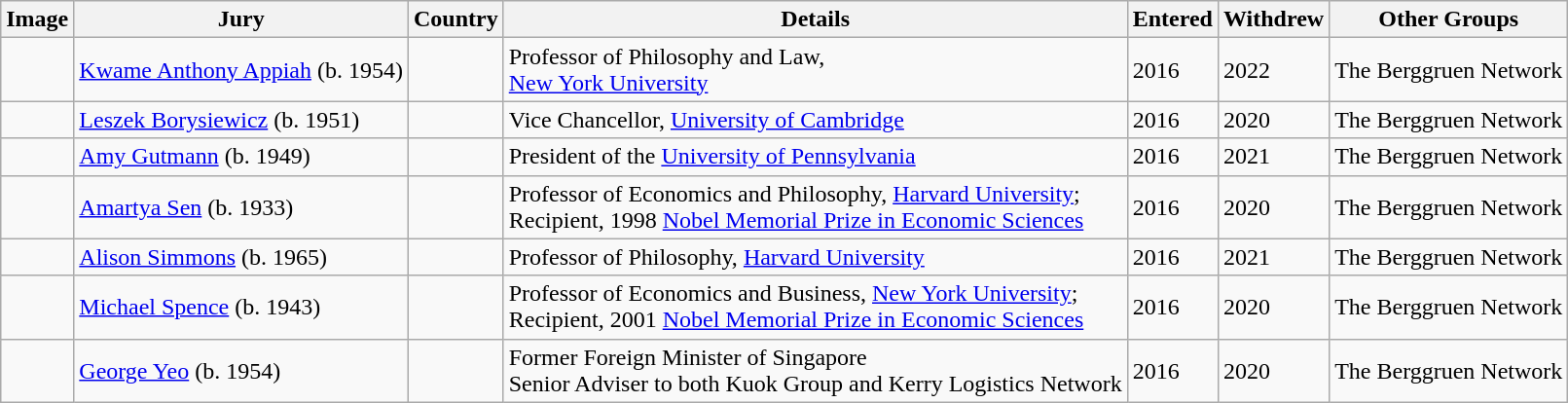<table class="wikitable sortable">
<tr>
<th>Image</th>
<th>Jury</th>
<th>Country</th>
<th>Details</th>
<th>Entered</th>
<th>Withdrew</th>
<th>Other Groups</th>
</tr>
<tr>
<td></td>
<td><a href='#'>Kwame Anthony Appiah</a> (b. 1954)</td>
<td><br></td>
<td>Professor of Philosophy and Law, <br><a href='#'>New York University</a></td>
<td>2016</td>
<td>2022</td>
<td>The Berggruen Network<br></td>
</tr>
<tr>
<td></td>
<td><a href='#'>Leszek Borysiewicz</a> (b. 1951)</td>
<td></td>
<td>Vice Chancellor, <a href='#'>University of Cambridge</a></td>
<td>2016</td>
<td>2020</td>
<td>The Berggruen Network</td>
</tr>
<tr>
<td></td>
<td><a href='#'>Amy Gutmann</a> (b. 1949)</td>
<td></td>
<td>President of the <a href='#'>University of Pennsylvania</a></td>
<td>2016</td>
<td>2021</td>
<td>The Berggruen Network</td>
</tr>
<tr>
<td></td>
<td><a href='#'>Amartya Sen</a> (b. 1933)</td>
<td><br></td>
<td>Professor of Economics and Philosophy, <a href='#'>Harvard University</a>;<br> Recipient, 1998 <a href='#'>Nobel Memorial Prize in Economic Sciences</a></td>
<td>2016</td>
<td>2020</td>
<td>The Berggruen Network</td>
</tr>
<tr>
<td></td>
<td><a href='#'>Alison Simmons</a> (b. 1965)</td>
<td></td>
<td>Professor of Philosophy, <a href='#'>Harvard University</a></td>
<td>2016</td>
<td>2021</td>
<td>The Berggruen Network</td>
</tr>
<tr>
<td></td>
<td><a href='#'>Michael Spence</a> (b. 1943)</td>
<td><br></td>
<td>Professor of Economics and Business, <a href='#'>New York University</a>; <br>Recipient, 2001 <a href='#'>Nobel Memorial Prize in Economic Sciences</a></td>
<td>2016</td>
<td>2020</td>
<td>The Berggruen Network</td>
</tr>
<tr>
<td></td>
<td><a href='#'>George Yeo</a> (b. 1954)</td>
<td></td>
<td>Former Foreign Minister of Singapore<br>Senior Adviser to both Kuok Group and Kerry Logistics Network</td>
<td>2016</td>
<td>2020</td>
<td>The Berggruen Network</td>
</tr>
</table>
